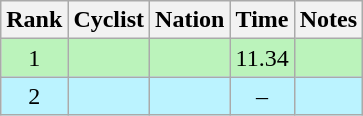<table class="wikitable sortable" style="text-align:center">
<tr>
<th>Rank</th>
<th>Cyclist</th>
<th>Nation</th>
<th>Time</th>
<th>Notes</th>
</tr>
<tr bgcolor=bbf3bb>
<td>1</td>
<td align=left></td>
<td align=left></td>
<td>11.34</td>
<td></td>
</tr>
<tr bgcolor=bbf3ff>
<td>2</td>
<td align=left></td>
<td align=left></td>
<td>–</td>
<td></td>
</tr>
</table>
